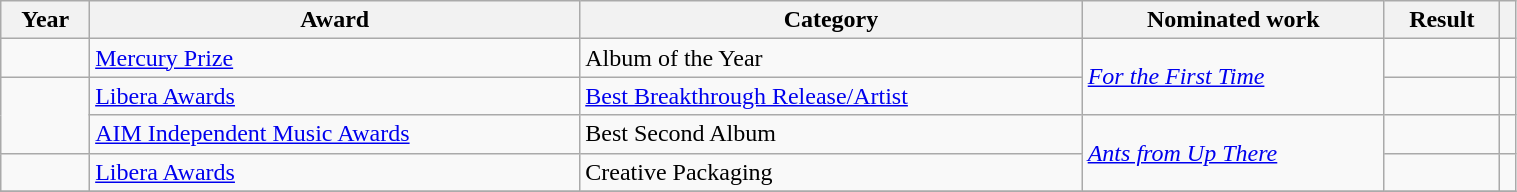<table class="wikitable sortable plainrowheaders" style="width: 80%;">
<tr>
<th scope="col">Year</th>
<th scope="col">Award</th>
<th scope="col">Category</th>
<th scope="col">Nominated work</th>
<th scope="col">Result</th>
<th scope="col" class="unsortable"></th>
</tr>
<tr>
<td></td>
<td><a href='#'>Mercury Prize</a></td>
<td>Album of the Year</td>
<td rowspan="2"><em><a href='#'>For the First Time</a></em></td>
<td></td>
<td style="text-align:center;"></td>
</tr>
<tr>
<td rowspan="2"></td>
<td><a href='#'>Libera Awards</a></td>
<td><a href='#'>Best Breakthrough Release/Artist</a></td>
<td></td>
<td style="text-align:center;"></td>
</tr>
<tr>
<td><a href='#'>AIM Independent Music Awards</a></td>
<td>Best Second Album</td>
<td rowspan="2"><em><a href='#'>Ants from Up There</a></em></td>
<td></td>
<td style="text-align:center;"></td>
</tr>
<tr>
<td></td>
<td><a href='#'>Libera Awards</a></td>
<td>Creative Packaging</td>
<td></td>
<td align="center"></td>
</tr>
<tr>
</tr>
</table>
